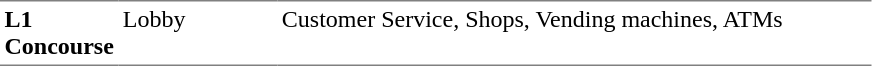<table table border=0 cellspacing=0 cellpadding=3>
<tr>
<td style="border-bottom:solid 1px gray; border-top:solid 1px gray;" valign=top width=50><strong>L1<br>Concourse</strong></td>
<td style="border-bottom:solid 1px gray; border-top:solid 1px gray;" valign=top width=100>Lobby</td>
<td style="border-bottom:solid 1px gray; border-top:solid 1px gray;" valign=top width=390>Customer Service, Shops, Vending machines, ATMs</td>
</tr>
</table>
